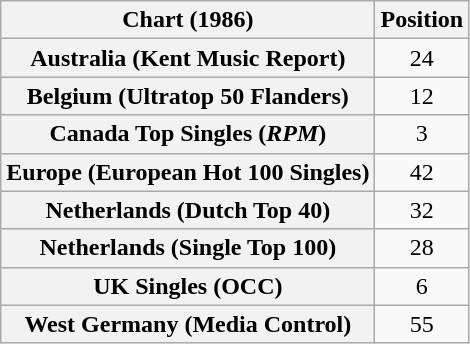<table class="wikitable sortable plainrowheaders" style="text-align:center">
<tr>
<th>Chart (1986)</th>
<th>Position</th>
</tr>
<tr>
<th scope="row">Australia (Kent Music Report)</th>
<td>24</td>
</tr>
<tr>
<th scope="row">Belgium (Ultratop 50 Flanders)</th>
<td>12</td>
</tr>
<tr>
<th scope="row">Canada Top Singles (<em>RPM</em>)</th>
<td>3</td>
</tr>
<tr>
<th scope="row">Europe (European Hot 100 Singles)</th>
<td>42</td>
</tr>
<tr>
<th scope="row">Netherlands (Dutch Top 40)</th>
<td>32</td>
</tr>
<tr>
<th scope="row">Netherlands (Single Top 100)</th>
<td>28</td>
</tr>
<tr>
<th scope="row">UK Singles (OCC)</th>
<td>6</td>
</tr>
<tr>
<th scope="row">West Germany (Media Control)</th>
<td>55</td>
</tr>
</table>
